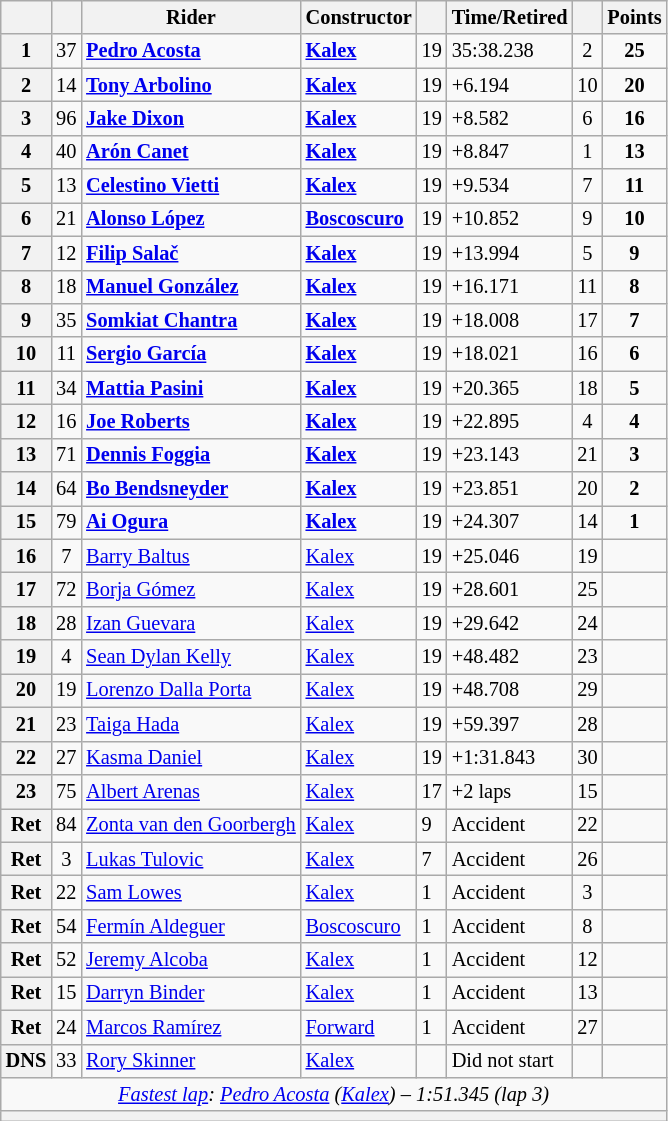<table class="wikitable sortable" style="font-size: 85%;">
<tr>
<th scope="col"></th>
<th scope="col"></th>
<th scope="col">Rider</th>
<th scope="col">Constructor</th>
<th scope="col" class="unsortable"></th>
<th scope="col" class="unsortable">Time/Retired</th>
<th scope="col"></th>
<th scope="col">Points</th>
</tr>
<tr>
<th scope="row">1</th>
<td align="center">37</td>
<td data-sort-value="aco"> <strong><a href='#'>Pedro Acosta</a></strong></td>
<td><strong><a href='#'>Kalex</a></strong></td>
<td>19</td>
<td>35:38.238</td>
<td align="center">2</td>
<td align="center"><strong>25</strong></td>
</tr>
<tr>
<th scope="row">2</th>
<td align="center">14</td>
<td data-sort-value="arb"> <strong><a href='#'>Tony Arbolino</a></strong></td>
<td><strong><a href='#'>Kalex</a></strong></td>
<td>19</td>
<td>+6.194</td>
<td align="center">10</td>
<td align="center"><strong>20</strong></td>
</tr>
<tr>
<th scope="row">3</th>
<td align="center">96</td>
<td data-sort-value="dix"> <strong><a href='#'>Jake Dixon</a></strong></td>
<td><strong><a href='#'>Kalex</a></strong></td>
<td>19</td>
<td>+8.582</td>
<td align="center">6</td>
<td align="center"><strong>16</strong></td>
</tr>
<tr>
<th scope="row">4</th>
<td align="center">40</td>
<td data-sort-value="can"> <strong><a href='#'>Arón Canet</a></strong></td>
<td><strong><a href='#'>Kalex</a></strong></td>
<td>19</td>
<td>+8.847</td>
<td align="center">1</td>
<td align="center"><strong>13</strong></td>
</tr>
<tr>
<th scope="row">5</th>
<td align="center">13</td>
<td data-sort-value="vie"> <strong><a href='#'>Celestino Vietti</a></strong></td>
<td><strong><a href='#'>Kalex</a></strong></td>
<td>19</td>
<td>+9.534</td>
<td align="center">7</td>
<td align="center"><strong>11</strong></td>
</tr>
<tr>
<th scope="row">6</th>
<td align="center">21</td>
<td data-sort-value="lop"> <strong><a href='#'>Alonso López</a></strong></td>
<td><strong><a href='#'>Boscoscuro</a></strong></td>
<td>19</td>
<td>+10.852</td>
<td align="center">9</td>
<td align="center"><strong>10</strong></td>
</tr>
<tr>
<th scope="row">7</th>
<td align="center">12</td>
<td data-sort-value="sal"> <strong><a href='#'>Filip Salač</a></strong></td>
<td><strong><a href='#'>Kalex</a></strong></td>
<td>19</td>
<td>+13.994</td>
<td align="center">5</td>
<td align="center"><strong>9</strong></td>
</tr>
<tr>
<th scope="row">8</th>
<td align="center">18</td>
<td data-sort-value="gon"> <strong><a href='#'>Manuel González</a></strong></td>
<td><strong><a href='#'>Kalex</a></strong></td>
<td>19</td>
<td>+16.171</td>
<td align="center">11</td>
<td align="center"><strong>8</strong></td>
</tr>
<tr>
<th scope="row">9</th>
<td align="center">35</td>
<td data-sort-value="cha"> <strong><a href='#'>Somkiat Chantra</a></strong></td>
<td><strong><a href='#'>Kalex</a></strong></td>
<td>19</td>
<td>+18.008</td>
<td align="center">17</td>
<td align="center"><strong>7</strong></td>
</tr>
<tr>
<th scope="row">10</th>
<td align="center">11</td>
<td data-sort-value="gar"> <strong><a href='#'>Sergio García</a></strong></td>
<td><strong><a href='#'>Kalex</a></strong></td>
<td>19</td>
<td>+18.021</td>
<td align="center">16</td>
<td align="center"><strong>6</strong></td>
</tr>
<tr>
<th scope="row">11</th>
<td align="center">34</td>
<td data-sort-value="pas"> <strong><a href='#'>Mattia Pasini</a></strong></td>
<td><strong><a href='#'>Kalex</a></strong></td>
<td>19</td>
<td>+20.365</td>
<td align="center">18</td>
<td align="center"><strong>5</strong></td>
</tr>
<tr>
<th scope="row">12</th>
<td align="center">16</td>
<td data-sort-value="rob"> <strong><a href='#'>Joe Roberts</a></strong></td>
<td><strong><a href='#'>Kalex</a></strong></td>
<td>19</td>
<td>+22.895</td>
<td align="center">4</td>
<td align="center"><strong>4</strong></td>
</tr>
<tr>
<th scope="row">13</th>
<td align="center">71</td>
<td data-sort-value="fog"> <strong><a href='#'>Dennis Foggia</a></strong></td>
<td><strong><a href='#'>Kalex</a></strong></td>
<td>19</td>
<td>+23.143</td>
<td align="center">21</td>
<td align="center"><strong>3</strong></td>
</tr>
<tr>
<th scope="row">14</th>
<td align="center">64</td>
<td data-sort-value="ben"> <strong><a href='#'>Bo Bendsneyder</a></strong></td>
<td><strong><a href='#'>Kalex</a></strong></td>
<td>19</td>
<td>+23.851</td>
<td align="center">20</td>
<td align="center"><strong>2</strong></td>
</tr>
<tr>
<th scope="row">15</th>
<td align="center">79</td>
<td data-sort-value="ogu"> <strong><a href='#'>Ai Ogura</a></strong></td>
<td><strong><a href='#'>Kalex</a></strong></td>
<td>19</td>
<td>+24.307</td>
<td align="center">14</td>
<td align="center"><strong>1</strong></td>
</tr>
<tr>
<th scope="row">16</th>
<td align="center">7</td>
<td data-sort-value="bal"> <a href='#'>Barry Baltus</a></td>
<td><a href='#'>Kalex</a></td>
<td>19</td>
<td>+25.046</td>
<td align="center">19</td>
<td></td>
</tr>
<tr>
<th scope="row">17</th>
<td align="center">72</td>
<td data-sort-value="gom"> <a href='#'>Borja Gómez</a></td>
<td><a href='#'>Kalex</a></td>
<td>19</td>
<td>+28.601</td>
<td align="center">25</td>
<td></td>
</tr>
<tr>
<th scope="row">18</th>
<td align="center">28</td>
<td data-sort-value="gue"> <a href='#'>Izan Guevara</a></td>
<td><a href='#'>Kalex</a></td>
<td>19</td>
<td>+29.642</td>
<td align="center">24</td>
<td></td>
</tr>
<tr>
<th scope="row">19</th>
<td align="center">4</td>
<td data-sort-value="kel"> <a href='#'>Sean Dylan Kelly</a></td>
<td><a href='#'>Kalex</a></td>
<td>19</td>
<td>+48.482</td>
<td align="center">23</td>
<td></td>
</tr>
<tr>
<th scope="row">20</th>
<td align="center">19</td>
<td data-sort-value="dal"> <a href='#'>Lorenzo Dalla Porta</a></td>
<td><a href='#'>Kalex</a></td>
<td>19</td>
<td>+48.708</td>
<td align="center">29</td>
<td></td>
</tr>
<tr>
<th scope="row">21</th>
<td align="center">23</td>
<td data-sort-value="had"> <a href='#'>Taiga Hada</a></td>
<td><a href='#'>Kalex</a></td>
<td>19</td>
<td>+59.397</td>
<td align="center">28</td>
<td align="center"></td>
</tr>
<tr>
<th scope="row">22</th>
<td align="center">27</td>
<td data-sort-value="kas"> <a href='#'>Kasma Daniel</a></td>
<td><a href='#'>Kalex</a></td>
<td>19</td>
<td>+1:31.843</td>
<td align="center">30</td>
<td align="center"></td>
</tr>
<tr>
<th scope="row">23</th>
<td align="center">75</td>
<td data-sort-value="are"> <a href='#'>Albert Arenas</a></td>
<td><a href='#'>Kalex</a></td>
<td>17</td>
<td>+2 laps</td>
<td align="center">15</td>
<td align="center"></td>
</tr>
<tr>
<th scope="row">Ret</th>
<td align="center">84</td>
<td data-sort-value="goo"> <a href='#'>Zonta van den Goorbergh</a></td>
<td><a href='#'>Kalex</a></td>
<td>9</td>
<td>Accident</td>
<td align="center">22</td>
<td></td>
</tr>
<tr>
<th scope="row">Ret</th>
<td align="center">3</td>
<td data-sort-value="tul"> <a href='#'>Lukas Tulovic</a></td>
<td><a href='#'>Kalex</a></td>
<td>7</td>
<td>Accident</td>
<td align="center">26</td>
<td align="center"></td>
</tr>
<tr>
<th scope="row">Ret</th>
<td align="center">22</td>
<td data-sort-value="low"> <a href='#'>Sam Lowes</a></td>
<td><a href='#'>Kalex</a></td>
<td>1</td>
<td>Accident</td>
<td align="center">3</td>
<td></td>
</tr>
<tr>
<th scope="row">Ret</th>
<td align="center">54</td>
<td data-sort-value="ald"> <a href='#'>Fermín Aldeguer</a></td>
<td><a href='#'>Boscoscuro</a></td>
<td>1</td>
<td>Accident</td>
<td align="center">8</td>
<td></td>
</tr>
<tr>
<th scope="row">Ret</th>
<td align="center">52</td>
<td data-sort-value="alc"> <a href='#'>Jeremy Alcoba</a></td>
<td><a href='#'>Kalex</a></td>
<td>1</td>
<td>Accident</td>
<td align="center">12</td>
<td></td>
</tr>
<tr>
<th scope="row">Ret</th>
<td align="center">15</td>
<td data-sort-value="bin"> <a href='#'>Darryn Binder</a></td>
<td><a href='#'>Kalex</a></td>
<td>1</td>
<td>Accident</td>
<td align="center">13</td>
<td></td>
</tr>
<tr>
<th scope="row">Ret</th>
<td align="center">24</td>
<td data-sort-value="ram"> <a href='#'>Marcos Ramírez</a></td>
<td><a href='#'>Forward</a></td>
<td>1</td>
<td>Accident</td>
<td align="center">27</td>
<td></td>
</tr>
<tr>
<th scope="row">DNS</th>
<td align="center">33</td>
<td data-sort-value="ski"> <a href='#'>Rory Skinner</a></td>
<td><a href='#'>Kalex</a></td>
<td></td>
<td>Did not start</td>
<td></td>
<td></td>
</tr>
<tr class="sortbottom">
<td colspan="8" style="text-align:center"><em><a href='#'>Fastest lap</a>:  <a href='#'>Pedro Acosta</a> (<a href='#'>Kalex</a>) – 1:51.345 (lap 3)</em></td>
</tr>
<tr>
<th colspan=8></th>
</tr>
</table>
